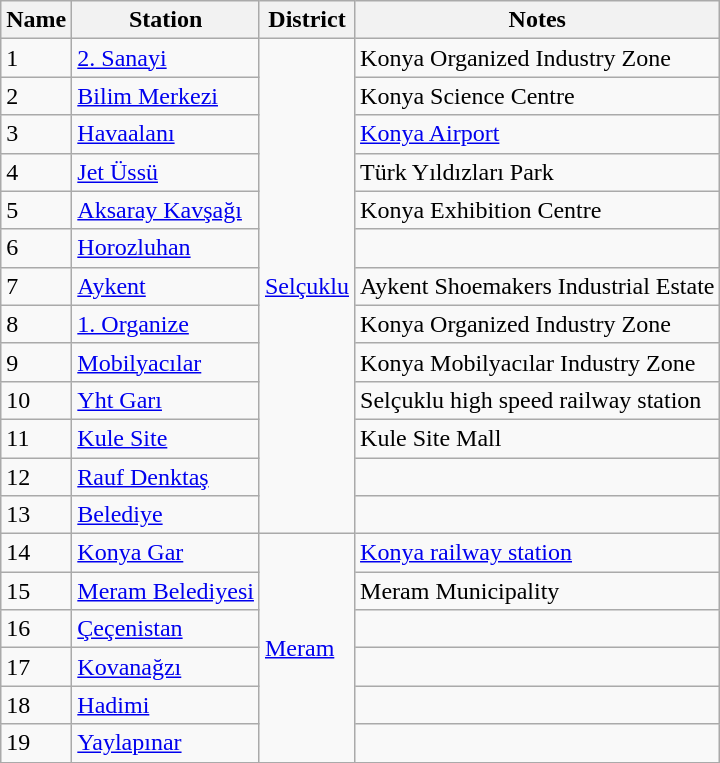<table class="wikitable">
<tr>
<th>Name</th>
<th>Station</th>
<th>District</th>
<th>Notes</th>
</tr>
<tr>
<td>1</td>
<td><a href='#'>2. Sanayi</a></td>
<td rowspan="13"><a href='#'>Selçuklu</a></td>
<td>Konya Organized Industry Zone</td>
</tr>
<tr>
<td>2</td>
<td><a href='#'>Bilim Merkezi</a></td>
<td>Konya Science Centre</td>
</tr>
<tr>
<td>3</td>
<td><a href='#'>Havaalanı</a></td>
<td><a href='#'>Konya Airport</a></td>
</tr>
<tr>
<td>4</td>
<td><a href='#'>Jet Üssü</a></td>
<td>Türk Yıldızları Park</td>
</tr>
<tr>
<td>5</td>
<td><a href='#'>Aksaray Kavşağı</a></td>
<td>Konya Exhibition Centre</td>
</tr>
<tr>
<td>6</td>
<td><a href='#'>Horozluhan</a></td>
<td></td>
</tr>
<tr>
<td>7</td>
<td><a href='#'>Aykent</a></td>
<td>Aykent Shoemakers Industrial Estate</td>
</tr>
<tr>
<td>8</td>
<td><a href='#'>1. Organize</a></td>
<td>Konya Organized Industry Zone</td>
</tr>
<tr>
<td>9</td>
<td><a href='#'>Mobilyacılar</a></td>
<td>Konya Mobilyacılar Industry Zone</td>
</tr>
<tr>
<td>10</td>
<td><a href='#'>Yht Garı</a></td>
<td>Selçuklu high speed railway station</td>
</tr>
<tr>
<td>11</td>
<td><a href='#'>Kule Site</a></td>
<td>Kule Site Mall</td>
</tr>
<tr>
<td>12</td>
<td><a href='#'>Rauf Denktaş</a></td>
<td></td>
</tr>
<tr>
<td>13</td>
<td><a href='#'>Belediye</a></td>
<td></td>
</tr>
<tr>
<td>14</td>
<td><a href='#'>Konya Gar</a></td>
<td rowspan="6"><a href='#'>Meram</a></td>
<td><a href='#'>Konya railway station</a></td>
</tr>
<tr>
<td>15</td>
<td><a href='#'>Meram Belediyesi</a></td>
<td>Meram Municipality</td>
</tr>
<tr>
<td>16</td>
<td><a href='#'>Çeçenistan</a></td>
<td></td>
</tr>
<tr>
<td>17</td>
<td><a href='#'>Kovanağzı</a></td>
<td></td>
</tr>
<tr>
<td>18</td>
<td><a href='#'>Hadimi</a></td>
<td></td>
</tr>
<tr>
<td>19</td>
<td><a href='#'>Yaylapınar</a></td>
<td></td>
</tr>
<tr>
</tr>
</table>
